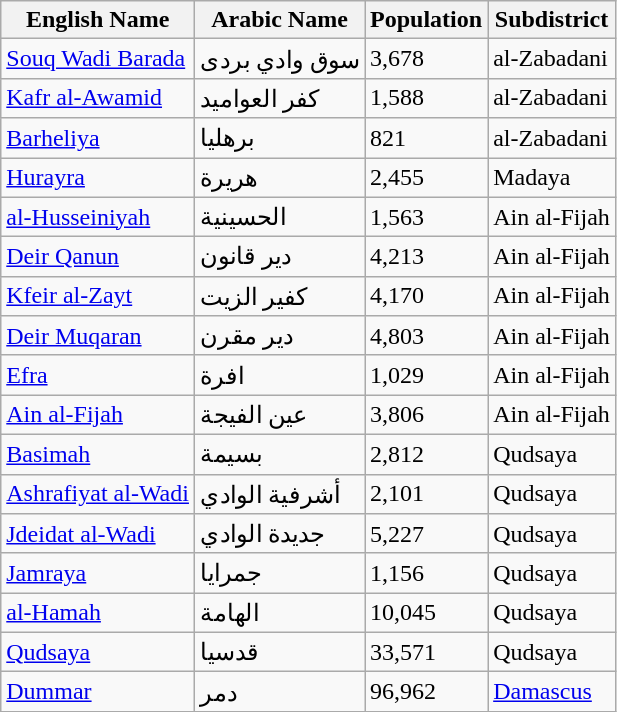<table class="wikitable sortable">
<tr>
<th>English Name</th>
<th>Arabic Name</th>
<th>Population</th>
<th>Subdistrict</th>
</tr>
<tr>
<td><a href='#'>Souq Wadi Barada</a></td>
<td>سوق وادي بردى</td>
<td>3,678</td>
<td>al-Zabadani</td>
</tr>
<tr>
<td><a href='#'>Kafr al-Awamid</a></td>
<td>كفر العواميد</td>
<td>1,588</td>
<td>al-Zabadani</td>
</tr>
<tr>
<td><a href='#'>Barheliya</a></td>
<td>برهليا</td>
<td>821</td>
<td>al-Zabadani</td>
</tr>
<tr>
<td><a href='#'>Hurayra</a></td>
<td>هريرة</td>
<td>2,455</td>
<td>Madaya</td>
</tr>
<tr>
<td><a href='#'>al-Husseiniyah</a></td>
<td>الحسينية</td>
<td>1,563</td>
<td>Ain al-Fijah</td>
</tr>
<tr>
<td><a href='#'>Deir Qanun</a></td>
<td>دير قانون</td>
<td>4,213</td>
<td>Ain al-Fijah</td>
</tr>
<tr>
<td><a href='#'>Kfeir al-Zayt</a></td>
<td>كفير الزيت</td>
<td>4,170</td>
<td>Ain al-Fijah</td>
</tr>
<tr>
<td><a href='#'>Deir Muqaran</a></td>
<td>دير مقرن</td>
<td>4,803</td>
<td>Ain al-Fijah</td>
</tr>
<tr>
<td><a href='#'>Efra</a></td>
<td>افرة</td>
<td>1,029</td>
<td>Ain al-Fijah</td>
</tr>
<tr>
<td><a href='#'>Ain al-Fijah</a></td>
<td>عين الفيجة</td>
<td>3,806</td>
<td>Ain al-Fijah</td>
</tr>
<tr>
<td><a href='#'>Basimah</a></td>
<td>بسيمة</td>
<td>2,812</td>
<td>Qudsaya</td>
</tr>
<tr>
<td><a href='#'>Ashrafiyat al-Wadi</a></td>
<td>أشرفية الوادي</td>
<td>2,101</td>
<td>Qudsaya</td>
</tr>
<tr>
<td><a href='#'>Jdeidat al-Wadi</a></td>
<td>جديدة الوادي</td>
<td>5,227</td>
<td>Qudsaya</td>
</tr>
<tr>
<td><a href='#'>Jamraya</a></td>
<td>جمرايا</td>
<td>1,156</td>
<td>Qudsaya</td>
</tr>
<tr>
<td><a href='#'>al-Hamah</a></td>
<td>الهامة</td>
<td>10,045</td>
<td>Qudsaya</td>
</tr>
<tr>
<td><a href='#'>Qudsaya</a></td>
<td>قدسيا</td>
<td>33,571</td>
<td>Qudsaya</td>
</tr>
<tr>
<td><a href='#'>Dummar</a></td>
<td>دمر</td>
<td>96,962</td>
<td><a href='#'>Damascus</a></td>
</tr>
</table>
